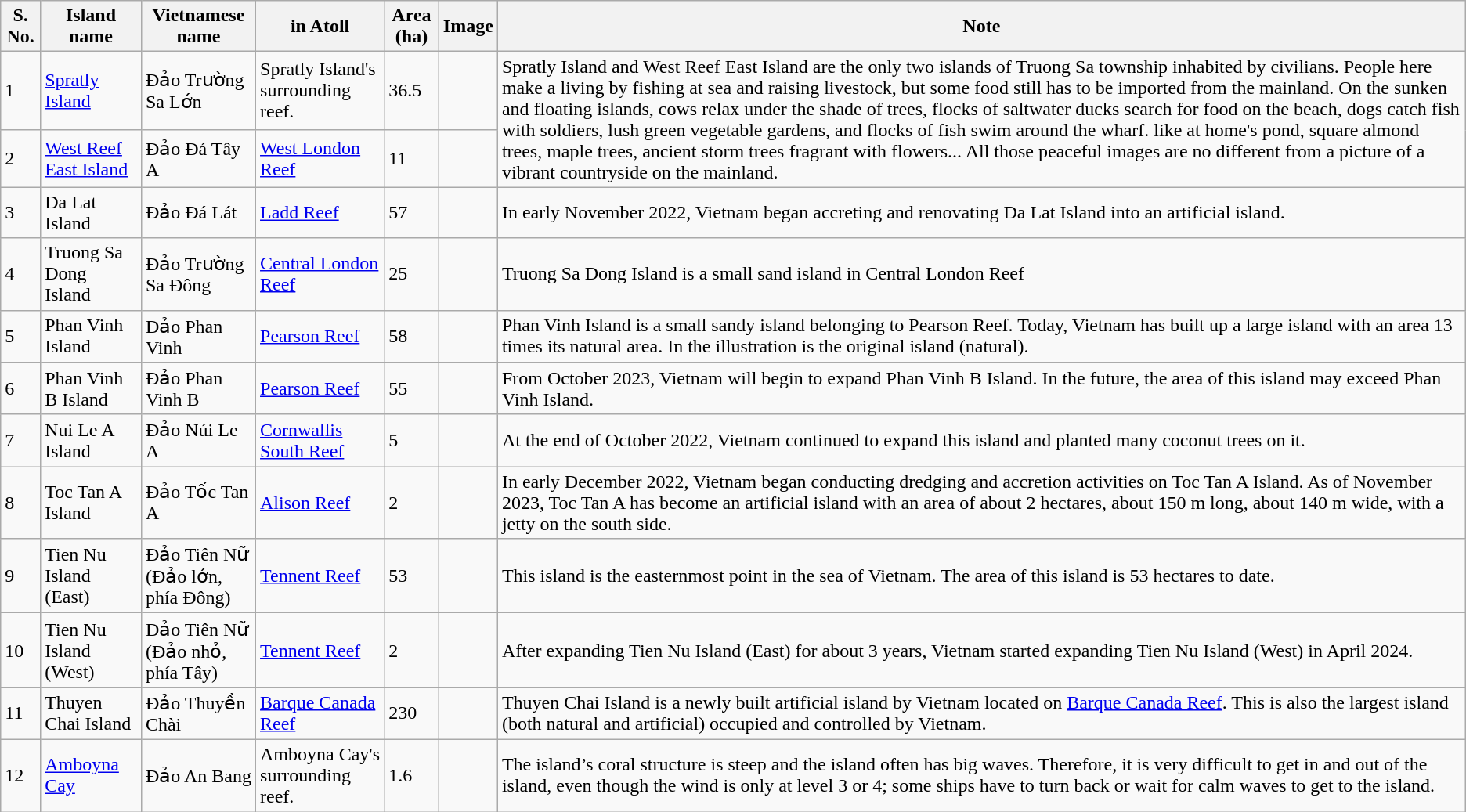<table class="wikitable">
<tr>
<th>S. No.</th>
<th>Island name</th>
<th>Vietnamese name</th>
<th>in Atoll</th>
<th>Area (ha)</th>
<th>Image</th>
<th>Note</th>
</tr>
<tr>
<td>1</td>
<td><a href='#'>Spratly Island</a></td>
<td>Đảo Trường Sa Lớn</td>
<td>Spratly Island's surrounding reef.</td>
<td>36.5</td>
<td></td>
<td rowspan="2">Spratly Island and West Reef East Island are the only two islands of Truong Sa township inhabited by civilians. People here make a living by fishing at sea and raising livestock, but some food still has to be imported from the mainland. On the sunken and floating islands, cows relax under the shade of trees, flocks of saltwater ducks search for food on the beach, dogs catch fish with soldiers, lush green vegetable gardens, and flocks of fish swim around the wharf. like at home's pond, square almond trees, maple trees, ancient storm trees fragrant with flowers... All those peaceful images are no different from a picture of a vibrant countryside on the mainland.</td>
</tr>
<tr>
<td>2</td>
<td><a href='#'>West Reef East Island</a></td>
<td>Đảo Đá Tây A</td>
<td><a href='#'>West London Reef</a></td>
<td>11</td>
<td></td>
</tr>
<tr>
<td>3</td>
<td>Da Lat Island</td>
<td>Đảo Đá Lát</td>
<td><a href='#'>Ladd Reef</a></td>
<td>57</td>
<td></td>
<td>In early November 2022, Vietnam began accreting and renovating Da Lat Island into an artificial island.</td>
</tr>
<tr>
<td>4</td>
<td>Truong Sa Dong Island</td>
<td>Đảo Trường Sa Đông</td>
<td><a href='#'>Central London Reef</a></td>
<td>25</td>
<td></td>
<td>Truong Sa Dong Island is a small sand island in Central London Reef</td>
</tr>
<tr>
<td>5</td>
<td>Phan Vinh Island</td>
<td>Đảo Phan Vinh</td>
<td><a href='#'>Pearson Reef</a></td>
<td>58</td>
<td></td>
<td>Phan Vinh Island is a small sandy island belonging to Pearson Reef. Today, Vietnam has built up a large island with an area 13 times its natural area. In the illustration is the original island (natural).</td>
</tr>
<tr>
<td>6</td>
<td>Phan Vinh B Island</td>
<td>Đảo Phan Vinh B</td>
<td><a href='#'>Pearson Reef</a></td>
<td>55</td>
<td></td>
<td>From October 2023, Vietnam will begin to expand Phan Vinh B Island. In the future, the area of this island may exceed Phan Vinh Island.</td>
</tr>
<tr>
<td>7</td>
<td>Nui Le A Island</td>
<td>Đảo Núi Le A</td>
<td><a href='#'>Cornwallis South Reef</a></td>
<td>5</td>
<td></td>
<td>At the end of October 2022, Vietnam continued to expand this island and planted many coconut trees on it.</td>
</tr>
<tr>
<td>8</td>
<td>Toc Tan A Island</td>
<td>Đảo Tốc Tan A</td>
<td><a href='#'>Alison Reef</a></td>
<td>2</td>
<td></td>
<td>In early December 2022, Vietnam began conducting dredging and accretion activities on Toc Tan A Island. As of November 2023, Toc Tan A has become an artificial island with an area of about 2 hectares, about 150 m long, about 140 m wide, with a jetty on the south side.</td>
</tr>
<tr>
<td>9</td>
<td>Tien Nu Island<br>(East)</td>
<td>Đảo Tiên Nữ<br>(Đảo lớn, phía Đông)</td>
<td><a href='#'>Tennent Reef</a></td>
<td>53</td>
<td></td>
<td>This island is the easternmost point in the sea of Vietnam. The area of this island is 53 hectares to date.</td>
</tr>
<tr>
<td>10</td>
<td>Tien Nu Island<br>(West)</td>
<td>Đảo Tiên Nữ<br>(Đảo nhỏ, phía Tây)</td>
<td><a href='#'>Tennent Reef</a></td>
<td>2</td>
<td></td>
<td>After expanding Tien Nu Island (East) for about 3 years, Vietnam started expanding Tien Nu Island (West) in April 2024.</td>
</tr>
<tr>
<td>11</td>
<td>Thuyen Chai Island</td>
<td>Đảo Thuyền Chài</td>
<td><a href='#'>Barque Canada Reef</a></td>
<td>230</td>
<td></td>
<td>Thuyen Chai Island is a newly built artificial island by Vietnam located on <a href='#'>Barque Canada Reef</a>. This is also the largest island (both natural and artificial) occupied and controlled by Vietnam.</td>
</tr>
<tr>
<td>12</td>
<td><a href='#'>Amboyna Cay</a></td>
<td>Đảo An Bang</td>
<td>Amboyna Cay's surrounding reef.</td>
<td>1.6</td>
<td></td>
<td>The island’s coral structure is steep and the island often has big waves. Therefore, it is very difficult to get in and out of the island, even though the wind is only at level 3 or 4; some ships have to turn back or wait for calm waves to get to the island.</td>
</tr>
</table>
